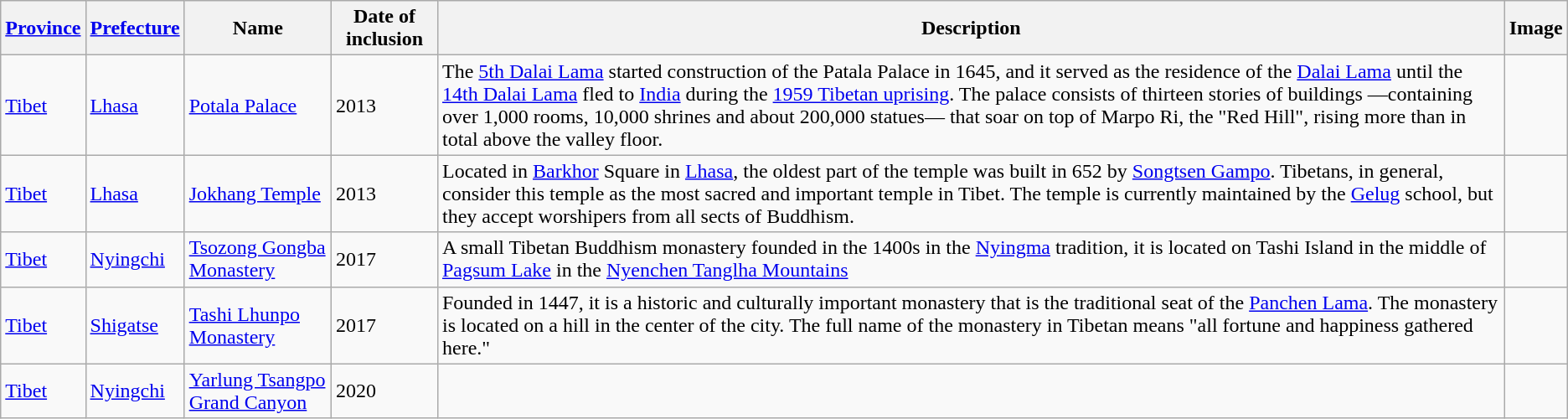<table class="wikitable sortable" style="text-align:left;">
<tr>
<th scope="col"><a href='#'>Province</a></th>
<th scope="col"><a href='#'>Prefecture</a></th>
<th scope="col">Name</th>
<th scope="col">Date of inclusion</th>
<th scope="col">Description</th>
<th scope="col">Image</th>
</tr>
<tr>
<td><a href='#'>Tibet</a></td>
<td><a href='#'>Lhasa</a></td>
<td><a href='#'>Potala Palace</a></td>
<td>2013</td>
<td>The <a href='#'>5th Dalai Lama</a> started construction of the Patala Palace in 1645, and it served as the residence of the <a href='#'>Dalai Lama</a> until the <a href='#'>14th Dalai Lama</a> fled to <a href='#'>India</a> during the <a href='#'>1959 Tibetan uprising</a>. The palace consists of thirteen stories of buildings —containing over 1,000 rooms, 10,000 shrines and about 200,000 statues— that soar  on top of Marpo Ri, the "Red Hill", rising more than  in total above the valley floor.</td>
<td></td>
</tr>
<tr>
<td><a href='#'>Tibet</a></td>
<td><a href='#'>Lhasa</a></td>
<td><a href='#'>Jokhang Temple</a></td>
<td>2013</td>
<td>Located in <a href='#'>Barkhor</a> Square in <a href='#'>Lhasa</a>, the oldest part of the temple was built in 652 by <a href='#'>Songtsen Gampo</a>. Tibetans, in general, consider this temple as the most sacred and important temple in Tibet. The temple is currently maintained by the <a href='#'>Gelug</a> school, but they accept worshipers from all sects of Buddhism.</td>
<td></td>
</tr>
<tr>
<td><a href='#'>Tibet</a></td>
<td><a href='#'>Nyingchi</a></td>
<td><a href='#'>Tsozong Gongba Monastery</a></td>
<td>2017</td>
<td>A small Tibetan Buddhism monastery founded in the 1400s in the <a href='#'>Nyingma</a> tradition, it is located on Tashi Island in the middle of <a href='#'>Pagsum Lake</a> in the <a href='#'>Nyenchen Tanglha Mountains</a></td>
<td></td>
</tr>
<tr>
<td><a href='#'>Tibet</a></td>
<td><a href='#'>Shigatse</a></td>
<td><a href='#'>Tashi Lhunpo Monastery</a></td>
<td>2017</td>
<td>Founded in 1447, it is a historic and culturally important monastery that is the traditional seat of the <a href='#'>Panchen Lama</a>. The monastery is located on a hill in the center of the city. The full name of the monastery in Tibetan means "all fortune and happiness gathered here."</td>
<td></td>
</tr>
<tr>
<td><a href='#'>Tibet</a></td>
<td><a href='#'>Nyingchi</a></td>
<td><a href='#'>Yarlung Tsangpo Grand Canyon</a></td>
<td>2020</td>
<td></td>
<td></td>
</tr>
</table>
